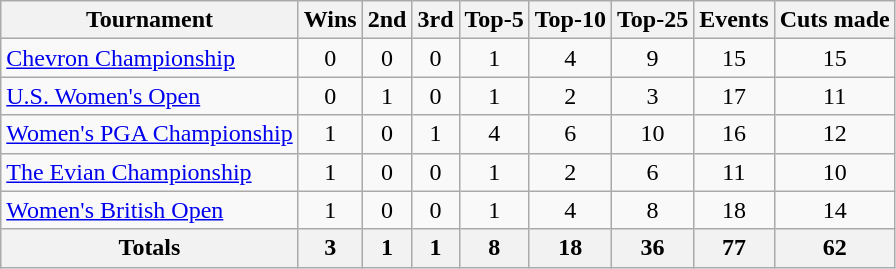<table class=wikitable style=text-align:center>
<tr>
<th>Tournament</th>
<th>Wins</th>
<th>2nd</th>
<th>3rd</th>
<th>Top-5</th>
<th>Top-10</th>
<th>Top-25</th>
<th>Events</th>
<th>Cuts made</th>
</tr>
<tr>
<td align=left><a href='#'>Chevron Championship</a></td>
<td>0</td>
<td>0</td>
<td>0</td>
<td>1</td>
<td>4</td>
<td>9</td>
<td>15</td>
<td>15</td>
</tr>
<tr>
<td align=left><a href='#'>U.S. Women's Open</a></td>
<td>0</td>
<td>1</td>
<td>0</td>
<td>1</td>
<td>2</td>
<td>3</td>
<td>17</td>
<td>11</td>
</tr>
<tr>
<td align=left><a href='#'>Women's PGA Championship</a></td>
<td>1</td>
<td>0</td>
<td>1</td>
<td>4</td>
<td>6</td>
<td>10</td>
<td>16</td>
<td>12</td>
</tr>
<tr>
<td align=left><a href='#'>The Evian Championship</a></td>
<td>1</td>
<td>0</td>
<td>0</td>
<td>1</td>
<td>2</td>
<td>6</td>
<td>11</td>
<td>10</td>
</tr>
<tr>
<td align=left><a href='#'>Women's British Open</a></td>
<td>1</td>
<td>0</td>
<td>0</td>
<td>1</td>
<td>4</td>
<td>8</td>
<td>18</td>
<td>14</td>
</tr>
<tr>
<th>Totals</th>
<th>3</th>
<th>1</th>
<th>1</th>
<th>8</th>
<th>18</th>
<th>36</th>
<th>77</th>
<th>62</th>
</tr>
</table>
